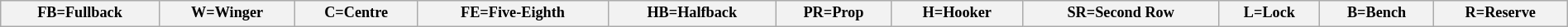<table class="wikitable" style="font-size:76%; width:100%; text-align: center;">
<tr>
<th>FB=Fullback</th>
<th>W=Winger</th>
<th>C=Centre</th>
<th>FE=Five-Eighth</th>
<th>HB=Halfback</th>
<th>PR=Prop</th>
<th>H=Hooker</th>
<th>SR=Second Row</th>
<th>L=Lock</th>
<th>B=Bench</th>
<th>R=Reserve</th>
</tr>
</table>
